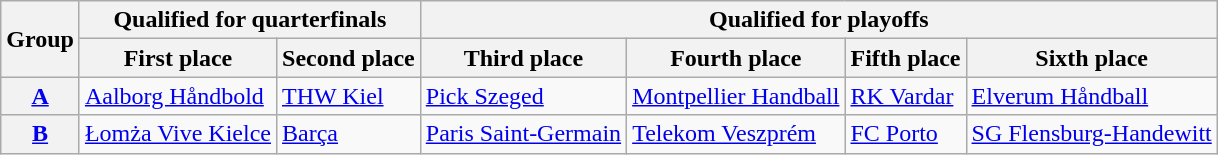<table class=wikitable>
<tr>
<th rowspan=2>Group</th>
<th colspan=2>Qualified for quarterfinals</th>
<th colspan=4>Qualified for playoffs</th>
</tr>
<tr>
<th>First place</th>
<th>Second place</th>
<th>Third place</th>
<th>Fourth place</th>
<th>Fifth place</th>
<th>Sixth place</th>
</tr>
<tr>
<th><a href='#'>A</a></th>
<td> <a href='#'>Aalborg Håndbold</a></td>
<td> <a href='#'>THW Kiel</a></td>
<td> <a href='#'>Pick Szeged</a></td>
<td> <a href='#'>Montpellier Handball</a></td>
<td> <a href='#'>RK Vardar</a></td>
<td> <a href='#'>Elverum Håndball</a></td>
</tr>
<tr>
<th><a href='#'>B</a></th>
<td> <a href='#'>Łomża Vive Kielce</a></td>
<td> <a href='#'>Barça</a></td>
<td> <a href='#'>Paris Saint-Germain</a></td>
<td> <a href='#'>Telekom Veszprém</a></td>
<td> <a href='#'>FC Porto</a></td>
<td> <a href='#'>SG Flensburg-Handewitt</a></td>
</tr>
</table>
